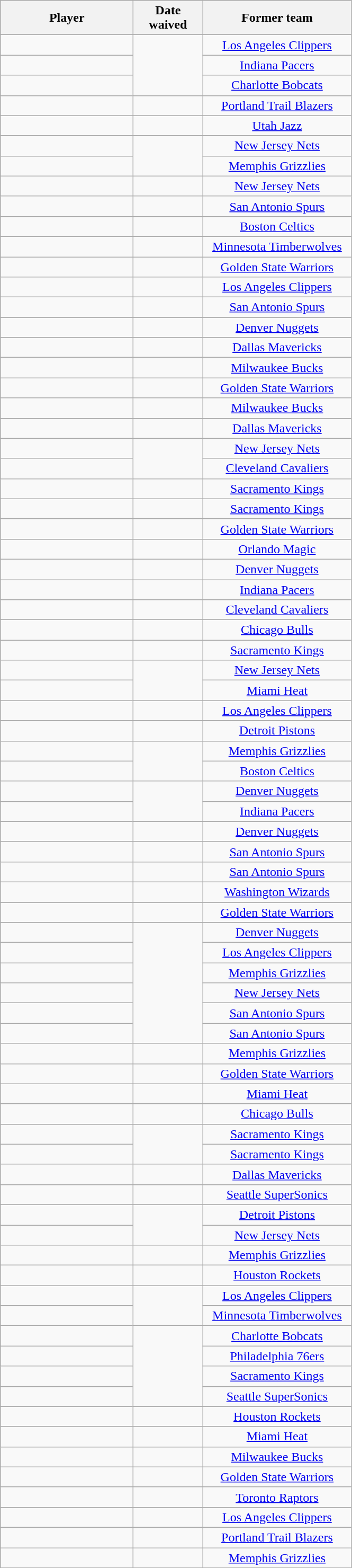<table class="wikitable sortable" style="text-align:center">
<tr>
<th style="width:160px">Player</th>
<th style="width:80px">Date waived</th>
<th style="width:180px">Former team</th>
</tr>
<tr>
<td align=left></td>
<td rowspan=3 style="text-align:center"></td>
<td><a href='#'>Los Angeles Clippers</a></td>
</tr>
<tr>
<td align=left></td>
<td><a href='#'>Indiana Pacers</a></td>
</tr>
<tr>
<td align=left></td>
<td><a href='#'>Charlotte Bobcats</a></td>
</tr>
<tr>
<td align=left></td>
<td></td>
<td><a href='#'>Portland Trail Blazers</a></td>
</tr>
<tr>
<td align=left></td>
<td></td>
<td><a href='#'>Utah Jazz</a></td>
</tr>
<tr>
<td align=left></td>
<td rowspan=2 style="text-align:center"></td>
<td><a href='#'>New Jersey Nets</a></td>
</tr>
<tr>
<td align=left></td>
<td><a href='#'>Memphis Grizzlies</a></td>
</tr>
<tr>
<td align=left></td>
<td></td>
<td><a href='#'>New Jersey Nets</a></td>
</tr>
<tr>
<td align=left></td>
<td></td>
<td><a href='#'>San Antonio Spurs</a></td>
</tr>
<tr>
<td align=left></td>
<td></td>
<td><a href='#'>Boston Celtics</a></td>
</tr>
<tr>
<td align=left></td>
<td></td>
<td><a href='#'>Minnesota Timberwolves</a></td>
</tr>
<tr>
<td align=left></td>
<td></td>
<td><a href='#'>Golden State Warriors</a></td>
</tr>
<tr>
<td align=left></td>
<td></td>
<td><a href='#'>Los Angeles Clippers</a></td>
</tr>
<tr>
<td align=left></td>
<td></td>
<td><a href='#'>San Antonio Spurs</a></td>
</tr>
<tr>
<td align=left></td>
<td></td>
<td><a href='#'>Denver Nuggets</a></td>
</tr>
<tr>
<td align=left></td>
<td></td>
<td><a href='#'>Dallas Mavericks</a></td>
</tr>
<tr>
<td align=left></td>
<td></td>
<td><a href='#'>Milwaukee Bucks</a></td>
</tr>
<tr>
<td align=left></td>
<td></td>
<td><a href='#'>Golden State Warriors</a></td>
</tr>
<tr>
<td align=left></td>
<td></td>
<td><a href='#'>Milwaukee Bucks</a></td>
</tr>
<tr>
<td align=left></td>
<td></td>
<td><a href='#'>Dallas Mavericks</a></td>
</tr>
<tr>
<td align=left></td>
<td rowspan=2 style="text-align:center"></td>
<td><a href='#'>New Jersey Nets</a></td>
</tr>
<tr>
<td align=left></td>
<td><a href='#'>Cleveland Cavaliers</a></td>
</tr>
<tr>
<td align=left></td>
<td></td>
<td><a href='#'>Sacramento Kings</a></td>
</tr>
<tr>
<td align=left></td>
<td></td>
<td><a href='#'>Sacramento Kings</a></td>
</tr>
<tr>
<td align=left></td>
<td></td>
<td><a href='#'>Golden State Warriors</a></td>
</tr>
<tr>
<td align=left></td>
<td></td>
<td><a href='#'>Orlando Magic</a></td>
</tr>
<tr>
<td align=left></td>
<td></td>
<td><a href='#'>Denver Nuggets</a></td>
</tr>
<tr>
<td align=left></td>
<td></td>
<td><a href='#'>Indiana Pacers</a></td>
</tr>
<tr>
<td align=left></td>
<td></td>
<td><a href='#'>Cleveland Cavaliers</a></td>
</tr>
<tr>
<td align=left></td>
<td></td>
<td><a href='#'>Chicago Bulls</a></td>
</tr>
<tr>
<td align=left></td>
<td></td>
<td><a href='#'>Sacramento Kings</a></td>
</tr>
<tr>
<td align=left></td>
<td rowspan=2 style="text-align:center"></td>
<td><a href='#'>New Jersey Nets</a></td>
</tr>
<tr>
<td align=left></td>
<td><a href='#'>Miami Heat</a></td>
</tr>
<tr>
<td align=left></td>
<td></td>
<td><a href='#'>Los Angeles Clippers</a></td>
</tr>
<tr>
<td align=left></td>
<td></td>
<td><a href='#'>Detroit Pistons</a></td>
</tr>
<tr>
<td align=left></td>
<td rowspan=2 style="text-align:center"></td>
<td><a href='#'>Memphis Grizzlies</a></td>
</tr>
<tr>
<td align=left></td>
<td><a href='#'>Boston Celtics</a></td>
</tr>
<tr>
<td align=left></td>
<td rowspan=2 style="text-align:center"></td>
<td><a href='#'>Denver Nuggets</a></td>
</tr>
<tr>
<td align=left></td>
<td><a href='#'>Indiana Pacers</a></td>
</tr>
<tr>
<td align=left></td>
<td></td>
<td><a href='#'>Denver Nuggets</a></td>
</tr>
<tr>
<td align=left></td>
<td></td>
<td><a href='#'>San Antonio Spurs</a></td>
</tr>
<tr>
<td align=left></td>
<td></td>
<td><a href='#'>San Antonio Spurs</a></td>
</tr>
<tr>
<td align=left></td>
<td></td>
<td><a href='#'>Washington Wizards</a></td>
</tr>
<tr>
<td align=left></td>
<td></td>
<td><a href='#'>Golden State Warriors</a></td>
</tr>
<tr>
<td align=left></td>
<td rowspan=6 style="text-align:center"></td>
<td><a href='#'>Denver Nuggets</a></td>
</tr>
<tr>
<td align=left></td>
<td><a href='#'>Los Angeles Clippers</a></td>
</tr>
<tr>
<td align=left></td>
<td><a href='#'>Memphis Grizzlies</a></td>
</tr>
<tr>
<td align=left></td>
<td><a href='#'>New Jersey Nets</a></td>
</tr>
<tr>
<td align=left></td>
<td><a href='#'>San Antonio Spurs</a></td>
</tr>
<tr>
<td align=left></td>
<td><a href='#'>San Antonio Spurs</a></td>
</tr>
<tr>
<td align=left></td>
<td></td>
<td><a href='#'>Memphis Grizzlies</a></td>
</tr>
<tr>
<td align=left></td>
<td></td>
<td><a href='#'>Golden State Warriors</a></td>
</tr>
<tr>
<td align=left></td>
<td></td>
<td><a href='#'>Miami Heat</a></td>
</tr>
<tr>
<td align=left></td>
<td></td>
<td><a href='#'>Chicago Bulls</a></td>
</tr>
<tr>
<td align=left></td>
<td rowspan=2 style="text-align:center"></td>
<td><a href='#'>Sacramento Kings</a></td>
</tr>
<tr>
<td align=left></td>
<td><a href='#'>Sacramento Kings</a></td>
</tr>
<tr>
<td align=left></td>
<td></td>
<td><a href='#'>Dallas Mavericks</a></td>
</tr>
<tr>
<td align=left></td>
<td></td>
<td><a href='#'>Seattle SuperSonics</a></td>
</tr>
<tr>
<td align=left></td>
<td rowspan=2 style="text-align:center"></td>
<td><a href='#'>Detroit Pistons</a></td>
</tr>
<tr>
<td align=left></td>
<td><a href='#'>New Jersey Nets</a></td>
</tr>
<tr>
<td align=left></td>
<td></td>
<td><a href='#'>Memphis Grizzlies</a></td>
</tr>
<tr>
<td align=left></td>
<td></td>
<td><a href='#'>Houston Rockets</a></td>
</tr>
<tr>
<td align=left></td>
<td rowspan=2 style="text-align:center"></td>
<td><a href='#'>Los Angeles Clippers</a></td>
</tr>
<tr>
<td align=left></td>
<td><a href='#'>Minnesota Timberwolves</a></td>
</tr>
<tr>
<td align=left></td>
<td rowspan=4 style="text-align:center"></td>
<td><a href='#'>Charlotte Bobcats</a></td>
</tr>
<tr>
<td align=left></td>
<td><a href='#'>Philadelphia 76ers</a></td>
</tr>
<tr>
<td align=left></td>
<td><a href='#'>Sacramento Kings</a></td>
</tr>
<tr>
<td align=left></td>
<td><a href='#'>Seattle SuperSonics</a></td>
</tr>
<tr>
<td align=left></td>
<td></td>
<td><a href='#'>Houston Rockets</a></td>
</tr>
<tr>
<td align=left></td>
<td></td>
<td><a href='#'>Miami Heat</a></td>
</tr>
<tr>
<td align=left></td>
<td></td>
<td><a href='#'>Milwaukee Bucks</a></td>
</tr>
<tr>
<td align=left></td>
<td></td>
<td><a href='#'>Golden State Warriors</a></td>
</tr>
<tr>
<td align=left></td>
<td></td>
<td><a href='#'>Toronto Raptors</a></td>
</tr>
<tr>
<td align=left></td>
<td></td>
<td><a href='#'>Los Angeles Clippers</a></td>
</tr>
<tr>
<td align=left></td>
<td></td>
<td><a href='#'>Portland Trail Blazers</a></td>
</tr>
<tr>
<td align=left></td>
<td></td>
<td><a href='#'>Memphis Grizzlies</a></td>
</tr>
</table>
